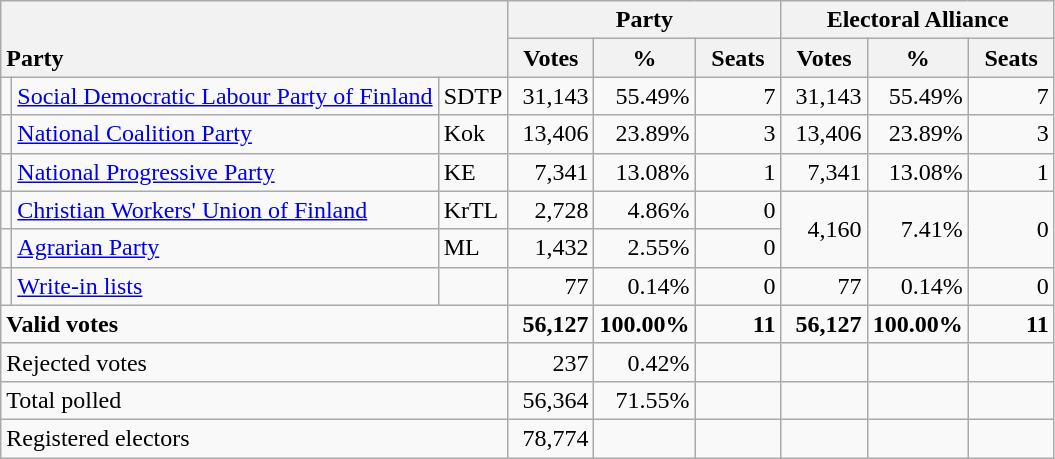<table class="wikitable" border="1" style="text-align:right;">
<tr>
<th style="text-align:left;" valign=bottom rowspan=2 colspan=3>Party</th>
<th colspan=3>Party</th>
<th colspan=3>Electoral Alliance</th>
</tr>
<tr>
<th align=center valign=bottom width="50">Votes</th>
<th align=center valign=bottom width="50">%</th>
<th align=center valign=bottom width="50">Seats</th>
<th align=center valign=bottom width="50">Votes</th>
<th align=center valign=bottom width="50">%</th>
<th align=center valign=bottom width="50">Seats</th>
</tr>
<tr>
<td></td>
<td align=left style="white-space: nowrap;"><a href='#'>Social Democratic Labour Party of Finland</a></td>
<td align=left>SDTP</td>
<td>31,143</td>
<td>55.49%</td>
<td>7</td>
<td>31,143</td>
<td>55.49%</td>
<td>7</td>
</tr>
<tr>
<td></td>
<td align=left><a href='#'>National Coalition Party</a></td>
<td align=left>Kok</td>
<td>13,406</td>
<td>23.89%</td>
<td>3</td>
<td>13,406</td>
<td>23.89%</td>
<td>3</td>
</tr>
<tr>
<td></td>
<td align=left><a href='#'>National Progressive Party</a></td>
<td align=left>KE</td>
<td>7,341</td>
<td>13.08%</td>
<td>1</td>
<td>7,341</td>
<td>13.08%</td>
<td>1</td>
</tr>
<tr>
<td></td>
<td align=left><a href='#'>Christian Workers' Union of Finland</a></td>
<td align=left>KrTL</td>
<td>2,728</td>
<td>4.86%</td>
<td>0</td>
<td rowspan=2>4,160</td>
<td rowspan=2>7.41%</td>
<td rowspan=2>0</td>
</tr>
<tr>
<td></td>
<td align=left><a href='#'>Agrarian Party</a></td>
<td align=left>ML</td>
<td>1,432</td>
<td>2.55%</td>
<td>0</td>
</tr>
<tr>
<td></td>
<td align=left><a href='#'>Write-in lists</a></td>
<td align=left></td>
<td>77</td>
<td>0.14%</td>
<td>0</td>
<td>77</td>
<td>0.14%</td>
<td>0</td>
</tr>
<tr style="font-weight:bold">
<td align=left colspan=3>Valid votes</td>
<td>56,127</td>
<td>100.00%</td>
<td>11</td>
<td>56,127</td>
<td>100.00%</td>
<td>11</td>
</tr>
<tr>
<td align=left colspan=3>Rejected votes</td>
<td>237</td>
<td>0.42%</td>
<td></td>
<td></td>
<td></td>
<td></td>
</tr>
<tr>
<td align=left colspan=3>Total polled</td>
<td>56,364</td>
<td>71.55%</td>
<td></td>
<td></td>
<td></td>
<td></td>
</tr>
<tr>
<td align=left colspan=3>Registered electors</td>
<td>78,774</td>
<td></td>
<td></td>
<td></td>
<td></td>
<td></td>
</tr>
</table>
